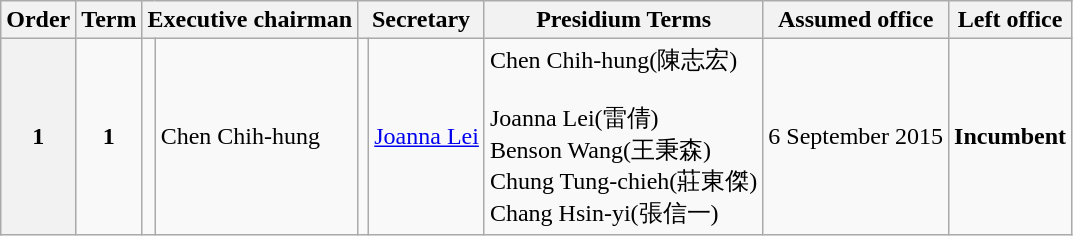<table class="wikitable">
<tr>
<th>Order</th>
<th>Term</th>
<th colspan="2">Executive chairman</th>
<th colspan="2">Secretary</th>
<th>Presidium Terms</th>
<th>Assumed office</th>
<th>Left office</th>
</tr>
<tr>
<th>1</th>
<td align="center"><strong>1</strong></td>
<td></td>
<td>Chen Chih-hung</td>
<td></td>
<td><a href='#'>Joanna Lei</a></td>
<td>Chen Chih-hung(陳志宏)<br><br>Joanna Lei(雷倩)<br>
Benson Wang(王秉森)<br>
Chung Tung-chieh(莊東傑)<br>
Chang Hsin-yi(張信一)</td>
<td>6 September 2015</td>
<td><strong>Incumbent</strong></td>
</tr>
</table>
